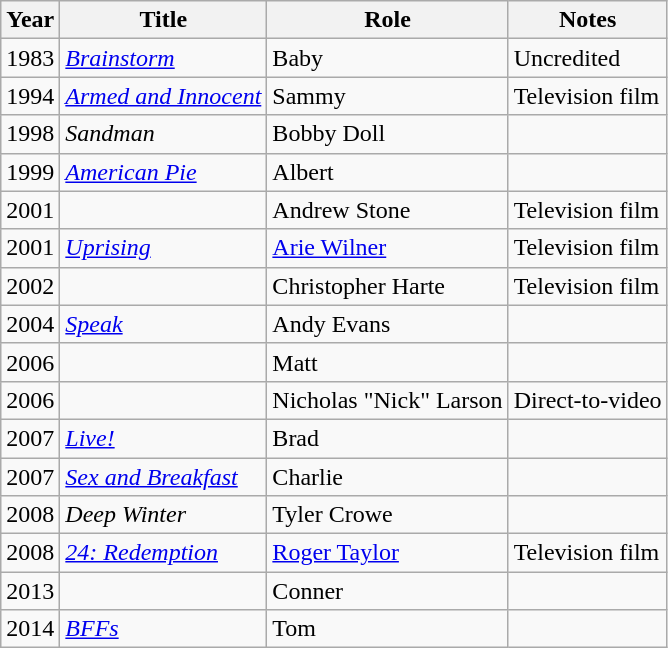<table class="wikitable sortable">
<tr>
<th>Year</th>
<th>Title</th>
<th>Role</th>
<th class="unsortable">Notes</th>
</tr>
<tr>
<td>1983</td>
<td><em><a href='#'>Brainstorm</a></em></td>
<td>Baby</td>
<td>Uncredited</td>
</tr>
<tr>
<td>1994</td>
<td><em><a href='#'>Armed and Innocent</a></em></td>
<td>Sammy</td>
<td>Television film</td>
</tr>
<tr>
<td>1998</td>
<td><em>Sandman</em></td>
<td>Bobby Doll</td>
<td></td>
</tr>
<tr>
<td>1999</td>
<td><em><a href='#'>American Pie</a></em></td>
<td>Albert</td>
<td></td>
</tr>
<tr>
<td>2001</td>
<td><em></em></td>
<td>Andrew Stone</td>
<td>Television film</td>
</tr>
<tr>
<td>2001</td>
<td><em><a href='#'>Uprising</a></em></td>
<td><a href='#'>Arie Wilner</a></td>
<td>Television film</td>
</tr>
<tr>
<td>2002</td>
<td><em></em></td>
<td>Christopher Harte</td>
<td>Television film</td>
</tr>
<tr>
<td>2004</td>
<td><em><a href='#'>Speak</a></em></td>
<td>Andy Evans</td>
<td></td>
</tr>
<tr>
<td>2006</td>
<td><em></em></td>
<td>Matt</td>
<td></td>
</tr>
<tr>
<td>2006</td>
<td><em></em></td>
<td>Nicholas "Nick" Larson</td>
<td>Direct-to-video</td>
</tr>
<tr>
<td>2007</td>
<td><em><a href='#'>Live!</a></em></td>
<td>Brad</td>
<td></td>
</tr>
<tr>
<td>2007</td>
<td><em><a href='#'>Sex and Breakfast</a></em></td>
<td>Charlie</td>
<td></td>
</tr>
<tr>
<td>2008</td>
<td><em>Deep Winter</em></td>
<td>Tyler Crowe</td>
<td></td>
</tr>
<tr>
<td>2008</td>
<td><em><a href='#'>24: Redemption</a></em></td>
<td><a href='#'>Roger Taylor</a></td>
<td>Television film</td>
</tr>
<tr>
<td>2013</td>
<td><em></em></td>
<td>Conner</td>
<td></td>
</tr>
<tr>
<td>2014</td>
<td><em><a href='#'>BFFs</a></em></td>
<td>Tom</td>
<td></td>
</tr>
</table>
